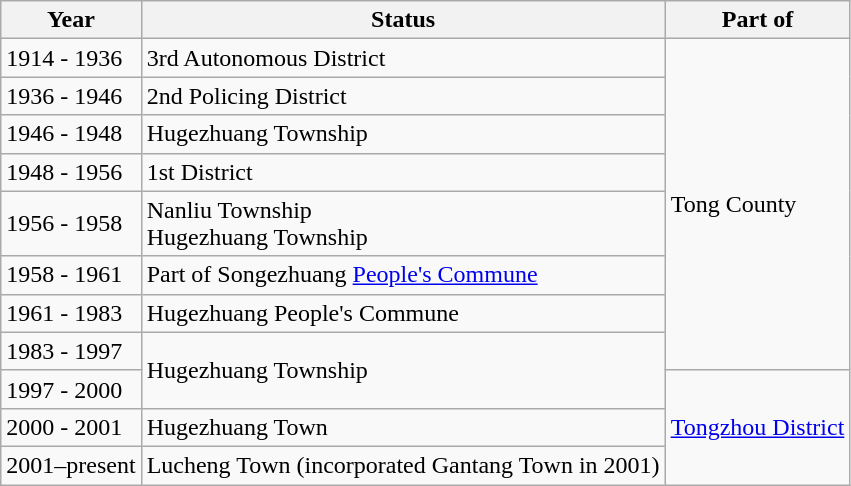<table class="wikitable">
<tr>
<th>Year</th>
<th>Status</th>
<th>Part of</th>
</tr>
<tr>
<td>1914 - 1936</td>
<td>3rd Autonomous District</td>
<td rowspan="8">Tong County</td>
</tr>
<tr>
<td>1936 - 1946</td>
<td>2nd Policing District</td>
</tr>
<tr>
<td>1946 - 1948</td>
<td>Hugezhuang Township</td>
</tr>
<tr>
<td>1948 - 1956</td>
<td>1st District</td>
</tr>
<tr>
<td>1956 - 1958</td>
<td>Nanliu Township<br>Hugezhuang Township</td>
</tr>
<tr>
<td>1958 - 1961</td>
<td>Part of Songezhuang <a href='#'>People's Commune</a></td>
</tr>
<tr>
<td>1961 - 1983</td>
<td>Hugezhuang People's Commune</td>
</tr>
<tr>
<td>1983 - 1997</td>
<td rowspan="2">Hugezhuang Township</td>
</tr>
<tr>
<td>1997 - 2000</td>
<td rowspan="3"><a href='#'>Tongzhou District</a></td>
</tr>
<tr>
<td>2000 - 2001</td>
<td>Hugezhuang Town</td>
</tr>
<tr>
<td>2001–present</td>
<td>Lucheng Town (incorporated Gantang Town in 2001)</td>
</tr>
</table>
